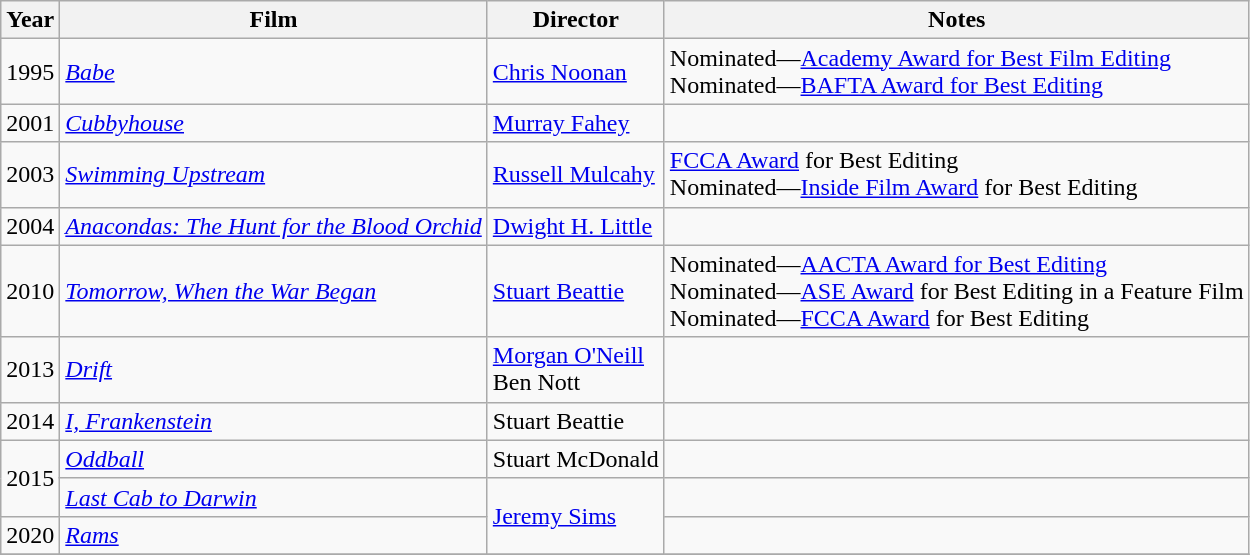<table class="wikitable">
<tr>
<th>Year</th>
<th>Film</th>
<th>Director</th>
<th>Notes</th>
</tr>
<tr>
<td>1995</td>
<td><em><a href='#'>Babe</a></em></td>
<td><a href='#'>Chris Noonan</a></td>
<td>Nominated—<a href='#'>Academy Award for Best Film Editing</a><br>Nominated—<a href='#'>BAFTA Award for Best Editing</a></td>
</tr>
<tr>
<td>2001</td>
<td><em><a href='#'>Cubbyhouse</a></em></td>
<td><a href='#'>Murray Fahey</a></td>
<td></td>
</tr>
<tr>
<td>2003</td>
<td><em><a href='#'>Swimming Upstream</a></em></td>
<td><a href='#'>Russell Mulcahy</a></td>
<td><a href='#'>FCCA Award</a> for Best Editing<br>Nominated—<a href='#'>Inside Film Award</a> for Best Editing</td>
</tr>
<tr>
<td>2004</td>
<td><em><a href='#'>Anacondas: The Hunt for the Blood Orchid</a></em></td>
<td><a href='#'>Dwight H. Little</a></td>
<td></td>
</tr>
<tr>
<td>2010</td>
<td><em><a href='#'>Tomorrow, When the War Began</a></em></td>
<td><a href='#'>Stuart Beattie</a></td>
<td>Nominated—<a href='#'>AACTA Award for Best Editing</a><br>Nominated—<a href='#'>ASE Award</a> for Best Editing in a Feature Film<br>Nominated—<a href='#'>FCCA Award</a> for Best Editing</td>
</tr>
<tr>
<td>2013</td>
<td><em><a href='#'>Drift</a></em></td>
<td><a href='#'>Morgan O'Neill</a><br>Ben Nott</td>
<td></td>
</tr>
<tr>
<td>2014</td>
<td><em><a href='#'>I, Frankenstein</a></em></td>
<td>Stuart Beattie</td>
<td></td>
</tr>
<tr>
<td rowspan=2>2015</td>
<td><em><a href='#'>Oddball</a></em></td>
<td>Stuart McDonald</td>
<td></td>
</tr>
<tr>
<td><em><a href='#'>Last Cab to Darwin</a></em></td>
<td rowspan=2><a href='#'>Jeremy Sims</a></td>
<td></td>
</tr>
<tr>
<td>2020</td>
<td><em><a href='#'>Rams</a></em></td>
<td></td>
</tr>
<tr>
</tr>
</table>
